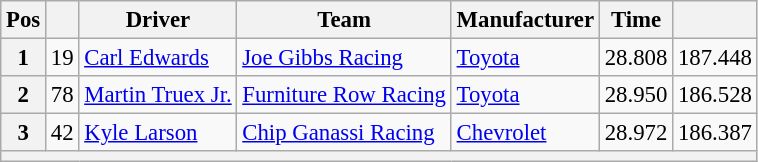<table class="wikitable" style="font-size:95%">
<tr>
<th>Pos</th>
<th></th>
<th>Driver</th>
<th>Team</th>
<th>Manufacturer</th>
<th>Time</th>
<th></th>
</tr>
<tr>
<th>1</th>
<td>19</td>
<td><a href='#'>Carl Edwards</a></td>
<td><a href='#'>Joe Gibbs Racing</a></td>
<td><a href='#'>Toyota</a></td>
<td>28.808</td>
<td>187.448</td>
</tr>
<tr>
<th>2</th>
<td>78</td>
<td><a href='#'>Martin Truex Jr.</a></td>
<td><a href='#'>Furniture Row Racing</a></td>
<td><a href='#'>Toyota</a></td>
<td>28.950</td>
<td>186.528</td>
</tr>
<tr>
<th>3</th>
<td>42</td>
<td><a href='#'>Kyle Larson</a></td>
<td><a href='#'>Chip Ganassi Racing</a></td>
<td><a href='#'>Chevrolet</a></td>
<td>28.972</td>
<td>186.387</td>
</tr>
<tr>
<th colspan="7"></th>
</tr>
</table>
